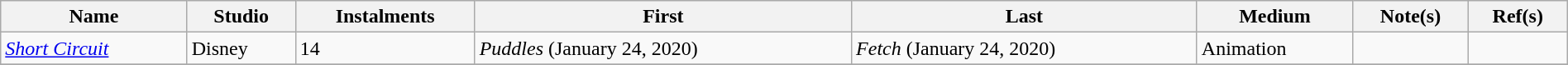<table class="wikitable" style="width:100%;" style="font-size: 100%;">
<tr style="text-align:center;">
<th>Name</th>
<th>Studio</th>
<th>Instalments</th>
<th>First</th>
<th>Last</th>
<th>Medium</th>
<th>Note(s)</th>
<th>Ref(s)</th>
</tr>
<tr>
<td><em><a href='#'>Short Circuit</a></em></td>
<td>Disney</td>
<td>14</td>
<td><em>Puddles</em> (January 24, 2020)</td>
<td><em>Fetch</em> (January 24, 2020)</td>
<td>Animation</td>
<td></td>
<td></td>
</tr>
<tr>
</tr>
</table>
